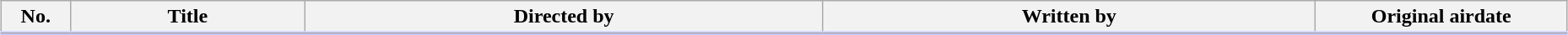<table class="wikitable" style="width:98%; margin:auto; background:#FFF;">
<tr style="border-bottom: 3px solid #CCF">
<th style="width:3em;">No.</th>
<th>Title</th>
<th>Directed by</th>
<th>Written by</th>
<th style="width:12em;">Original airdate</th>
</tr>
<tr>
</tr>
</table>
